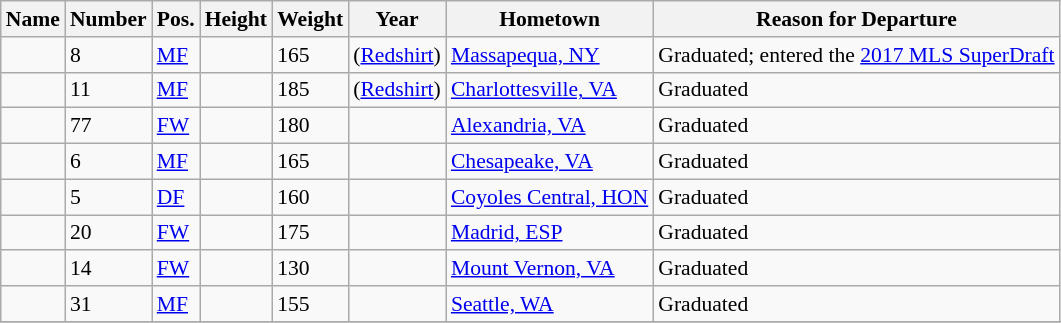<table class="wikitable sortable" style="font-size:90%;" border="1">
<tr>
<th>Name</th>
<th>Number</th>
<th>Pos.</th>
<th>Height</th>
<th>Weight</th>
<th>Year</th>
<th>Hometown</th>
<th ! class="unsortable">Reason for Departure</th>
</tr>
<tr>
<td></td>
<td>8</td>
<td><a href='#'>MF</a></td>
<td></td>
<td>165</td>
<td> (<a href='#'>Redshirt</a>)</td>
<td><a href='#'>Massapequa, NY</a></td>
<td>Graduated; entered the <a href='#'>2017 MLS SuperDraft</a></td>
</tr>
<tr>
<td></td>
<td>11</td>
<td><a href='#'>MF</a></td>
<td></td>
<td>185</td>
<td> (<a href='#'>Redshirt</a>)</td>
<td><a href='#'>Charlottesville, VA</a></td>
<td>Graduated</td>
</tr>
<tr>
<td></td>
<td>77</td>
<td><a href='#'>FW</a></td>
<td></td>
<td>180</td>
<td></td>
<td><a href='#'>Alexandria, VA</a></td>
<td>Graduated</td>
</tr>
<tr>
<td></td>
<td>6</td>
<td><a href='#'>MF</a></td>
<td></td>
<td>165</td>
<td></td>
<td><a href='#'>Chesapeake, VA</a></td>
<td>Graduated</td>
</tr>
<tr>
<td></td>
<td>5</td>
<td><a href='#'>DF</a></td>
<td></td>
<td>160</td>
<td></td>
<td><a href='#'>Coyoles Central, HON</a></td>
<td>Graduated</td>
</tr>
<tr>
<td></td>
<td>20</td>
<td><a href='#'>FW</a></td>
<td></td>
<td>175</td>
<td></td>
<td><a href='#'>Madrid, ESP</a></td>
<td>Graduated</td>
</tr>
<tr>
<td></td>
<td>14</td>
<td><a href='#'>FW</a></td>
<td></td>
<td>130</td>
<td></td>
<td><a href='#'>Mount Vernon, VA</a></td>
<td>Graduated</td>
</tr>
<tr>
<td></td>
<td>31</td>
<td><a href='#'>MF</a></td>
<td></td>
<td>155</td>
<td></td>
<td><a href='#'>Seattle, WA</a></td>
<td>Graduated</td>
</tr>
<tr>
</tr>
</table>
